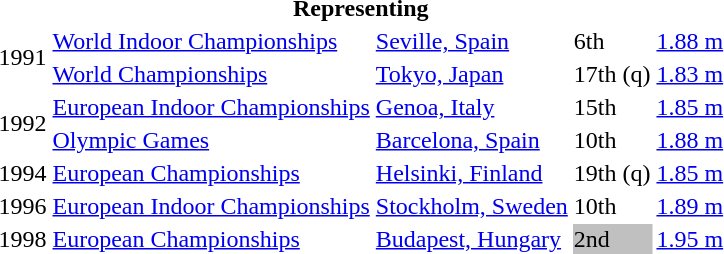<table>
<tr>
<th colspan="5">Representing </th>
</tr>
<tr>
<td rowspan=2>1991</td>
<td><a href='#'>World Indoor Championships</a></td>
<td><a href='#'>Seville, Spain</a></td>
<td>6th</td>
<td><a href='#'>1.88 m</a></td>
</tr>
<tr>
<td><a href='#'>World Championships</a></td>
<td><a href='#'>Tokyo, Japan</a></td>
<td>17th (q)</td>
<td><a href='#'>1.83 m</a></td>
</tr>
<tr>
<td rowspan=2>1992</td>
<td><a href='#'>European Indoor Championships</a></td>
<td><a href='#'>Genoa, Italy</a></td>
<td>15th</td>
<td><a href='#'>1.85 m</a></td>
</tr>
<tr>
<td><a href='#'>Olympic Games</a></td>
<td><a href='#'>Barcelona, Spain</a></td>
<td>10th</td>
<td><a href='#'>1.88 m</a></td>
</tr>
<tr>
<td>1994</td>
<td><a href='#'>European Championships</a></td>
<td><a href='#'>Helsinki, Finland</a></td>
<td>19th (q)</td>
<td><a href='#'>1.85 m</a></td>
</tr>
<tr>
<td>1996</td>
<td><a href='#'>European Indoor Championships</a></td>
<td><a href='#'>Stockholm, Sweden</a></td>
<td>10th</td>
<td><a href='#'>1.89 m</a></td>
</tr>
<tr>
<td>1998</td>
<td><a href='#'>European Championships</a></td>
<td><a href='#'>Budapest, Hungary</a></td>
<td bgcolor=silver>2nd</td>
<td><a href='#'>1.95 m</a></td>
</tr>
</table>
